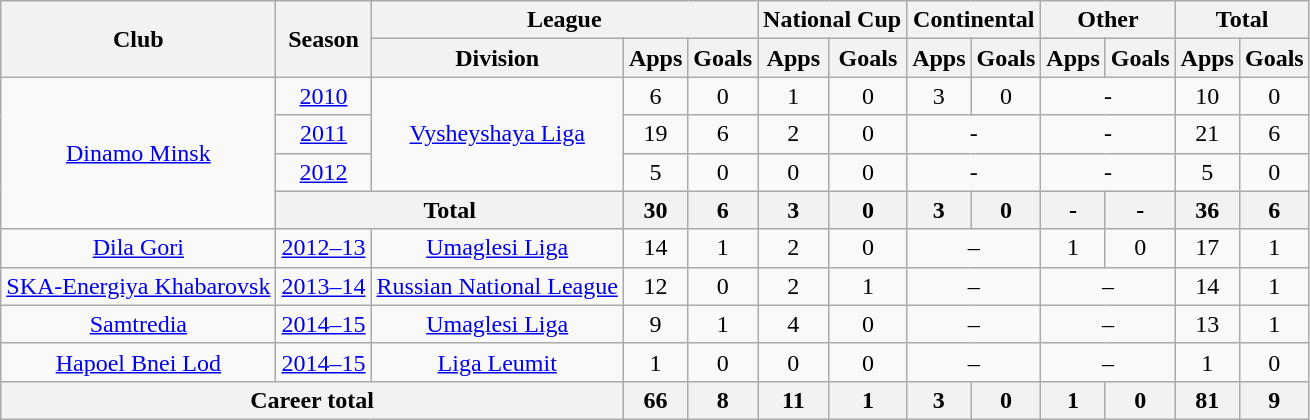<table class="wikitable" style="text-align: center;">
<tr>
<th rowspan="2">Club</th>
<th rowspan="2">Season</th>
<th colspan="3">League</th>
<th colspan="2">National Cup</th>
<th colspan="2">Continental</th>
<th colspan="2">Other</th>
<th colspan="2">Total</th>
</tr>
<tr>
<th>Division</th>
<th>Apps</th>
<th>Goals</th>
<th>Apps</th>
<th>Goals</th>
<th>Apps</th>
<th>Goals</th>
<th>Apps</th>
<th>Goals</th>
<th>Apps</th>
<th>Goals</th>
</tr>
<tr>
<td rowspan="4" valign="center"><a href='#'>Dinamo Minsk</a></td>
<td><a href='#'>2010</a></td>
<td rowspan="3" valign="center"><a href='#'>Vysheyshaya Liga</a></td>
<td>6</td>
<td>0</td>
<td>1</td>
<td>0</td>
<td>3</td>
<td>0</td>
<td colspan="2">-</td>
<td>10</td>
<td>0</td>
</tr>
<tr>
<td><a href='#'>2011</a></td>
<td>19</td>
<td>6</td>
<td>2</td>
<td>0</td>
<td colspan="2">-</td>
<td colspan="2">-</td>
<td>21</td>
<td>6</td>
</tr>
<tr>
<td><a href='#'>2012</a></td>
<td>5</td>
<td>0</td>
<td>0</td>
<td>0</td>
<td colspan="2">-</td>
<td colspan="2">-</td>
<td>5</td>
<td>0</td>
</tr>
<tr>
<th colspan="2">Total</th>
<th>30</th>
<th>6</th>
<th>3</th>
<th>0</th>
<th>3</th>
<th>0</th>
<th>-</th>
<th>-</th>
<th>36</th>
<th>6</th>
</tr>
<tr>
<td valign="center"><a href='#'>Dila Gori</a></td>
<td><a href='#'>2012–13</a></td>
<td><a href='#'>Umaglesi Liga</a></td>
<td>14</td>
<td>1</td>
<td>2</td>
<td>0</td>
<td colspan="2">–</td>
<td>1</td>
<td>0</td>
<td>17</td>
<td>1</td>
</tr>
<tr>
<td valign="center"><a href='#'>SKA-Energiya Khabarovsk</a></td>
<td><a href='#'>2013–14</a></td>
<td><a href='#'>Russian National League</a></td>
<td>12</td>
<td>0</td>
<td>2</td>
<td>1</td>
<td colspan="2">–</td>
<td colspan="2">–</td>
<td>14</td>
<td>1</td>
</tr>
<tr>
<td valign="center"><a href='#'>Samtredia</a></td>
<td><a href='#'>2014–15</a></td>
<td><a href='#'>Umaglesi Liga</a></td>
<td>9</td>
<td>1</td>
<td>4</td>
<td>0</td>
<td colspan="2">–</td>
<td colspan="2">–</td>
<td>13</td>
<td>1</td>
</tr>
<tr>
<td valign="center"><a href='#'>Hapoel Bnei Lod</a></td>
<td><a href='#'>2014–15</a></td>
<td><a href='#'>Liga Leumit</a></td>
<td>1</td>
<td>0</td>
<td>0</td>
<td>0</td>
<td colspan="2">–</td>
<td colspan="2">–</td>
<td>1</td>
<td>0</td>
</tr>
<tr>
<th colspan="3">Career total</th>
<th>66</th>
<th>8</th>
<th>11</th>
<th>1</th>
<th>3</th>
<th>0</th>
<th>1</th>
<th>0</th>
<th>81</th>
<th>9</th>
</tr>
</table>
